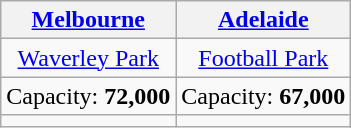<table class="wikitable" style="text-align:center">
<tr>
<th><a href='#'>Melbourne</a></th>
<th><a href='#'>Adelaide</a></th>
</tr>
<tr>
<td><a href='#'>Waverley Park</a></td>
<td><a href='#'>Football Park</a></td>
</tr>
<tr>
<td>Capacity: <strong>72,000</strong></td>
<td>Capacity: <strong>67,000</strong></td>
</tr>
<tr>
<td></td>
<td></td>
</tr>
</table>
